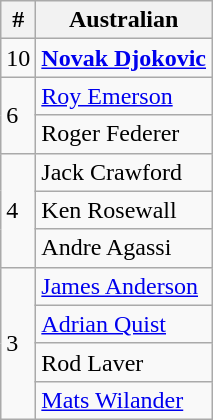<table class=wikitable style="display:inline-table;">
<tr>
<th>#</th>
<th>Australian</th>
</tr>
<tr>
<td>10</td>
<td> <strong><a href='#'>Novak Djokovic</a></strong></td>
</tr>
<tr>
<td rowspan="2">6</td>
<td> <a href='#'>Roy Emerson</a></td>
</tr>
<tr>
<td> Roger Federer</td>
</tr>
<tr>
<td rowspan="3">4</td>
<td> Jack Crawford</td>
</tr>
<tr>
<td> Ken Rosewall</td>
</tr>
<tr>
<td> Andre Agassi</td>
</tr>
<tr>
<td rowspan="4">3</td>
<td> <a href='#'>James Anderson</a></td>
</tr>
<tr>
<td> <a href='#'>Adrian Quist</a></td>
</tr>
<tr>
<td> Rod Laver</td>
</tr>
<tr>
<td> <a href='#'>Mats Wilander</a></td>
</tr>
</table>
